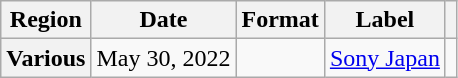<table class="wikitable plainrowheaders">
<tr>
<th scope="col">Region</th>
<th scope="col">Date</th>
<th scope="col">Format</th>
<th scope="col">Label</th>
<th scope="col"></th>
</tr>
<tr>
<th scope="row">Various</th>
<td>May 30, 2022</td>
<td></td>
<td><a href='#'>Sony Japan</a></td>
<td style="text-align:center"></td>
</tr>
</table>
